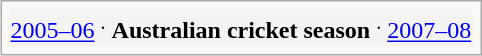<table class="infobox">
<tr style="background:#f3f3f3;">
<td style="text-align:center;"><a href='#'>2005–06</a> <sup>.</sup> <strong>Australian cricket season</strong> <sup>.</sup> <a href='#'>2007–08</a></td>
</tr>
</table>
